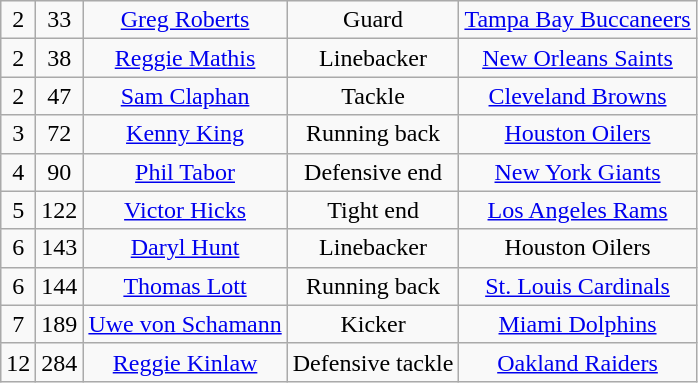<table class="wikitable" style="text-align:center">
<tr>
<td>2</td>
<td>33</td>
<td><a href='#'>Greg Roberts</a></td>
<td>Guard</td>
<td><a href='#'>Tampa Bay Buccaneers</a></td>
</tr>
<tr>
<td>2</td>
<td>38</td>
<td><a href='#'>Reggie Mathis</a></td>
<td>Linebacker</td>
<td><a href='#'>New Orleans Saints</a></td>
</tr>
<tr>
<td>2</td>
<td>47</td>
<td><a href='#'>Sam Claphan</a></td>
<td>Tackle</td>
<td><a href='#'>Cleveland Browns</a></td>
</tr>
<tr>
<td>3</td>
<td>72</td>
<td><a href='#'>Kenny King</a></td>
<td>Running back</td>
<td><a href='#'>Houston Oilers</a></td>
</tr>
<tr>
<td>4</td>
<td>90</td>
<td><a href='#'>Phil Tabor</a></td>
<td>Defensive end</td>
<td><a href='#'>New York Giants</a></td>
</tr>
<tr>
<td>5</td>
<td>122</td>
<td><a href='#'>Victor Hicks</a></td>
<td>Tight end</td>
<td><a href='#'>Los Angeles Rams</a></td>
</tr>
<tr>
<td>6</td>
<td>143</td>
<td><a href='#'>Daryl Hunt</a></td>
<td>Linebacker</td>
<td>Houston Oilers</td>
</tr>
<tr>
<td>6</td>
<td>144</td>
<td><a href='#'>Thomas Lott</a></td>
<td>Running back</td>
<td><a href='#'>St. Louis Cardinals</a></td>
</tr>
<tr>
<td>7</td>
<td>189</td>
<td><a href='#'>Uwe von Schamann</a></td>
<td>Kicker</td>
<td><a href='#'>Miami Dolphins</a></td>
</tr>
<tr>
<td>12</td>
<td>284</td>
<td><a href='#'>Reggie Kinlaw</a></td>
<td>Defensive tackle</td>
<td><a href='#'>Oakland Raiders</a></td>
</tr>
</table>
